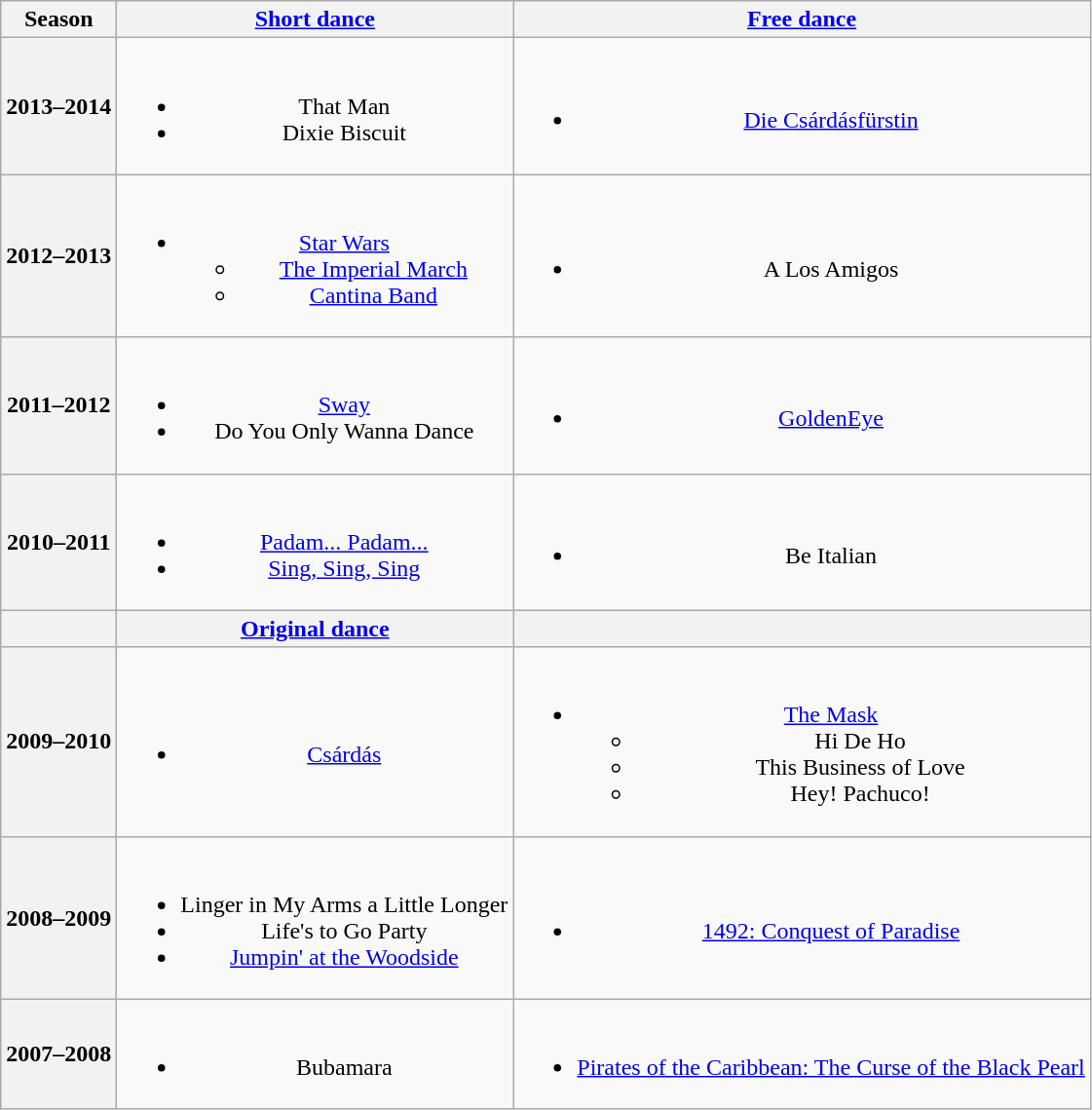<table class="wikitable" style="text-align:center">
<tr>
<th>Season</th>
<th><a href='#'>Short dance</a></th>
<th><a href='#'>Free dance</a></th>
</tr>
<tr>
<th>2013–2014 <br> </th>
<td><br><ul><li> That Man <br></li><li> Dixie Biscuit</li></ul></td>
<td><br><ul><li><a href='#'>Die Csárdásfürstin</a> <br></li></ul></td>
</tr>
<tr>
<th>2012–2013 <br> </th>
<td><br><ul><li><a href='#'>Star Wars</a> <br><ul><li><a href='#'>The Imperial March</a></li><li><a href='#'>Cantina Band</a></li></ul></li></ul></td>
<td><br><ul><li>A Los Amigos <br></li></ul></td>
</tr>
<tr>
<th>2011–2012 <br> </th>
<td><br><ul><li><a href='#'>Sway</a> <br></li><li>Do You Only Wanna Dance <br></li></ul></td>
<td><br><ul><li><a href='#'>GoldenEye</a> <br></li></ul></td>
</tr>
<tr>
<th>2010–2011 <br> </th>
<td><br><ul><li><a href='#'>Padam... Padam...</a> <br></li><li><a href='#'>Sing, Sing, Sing</a></li></ul></td>
<td><br><ul><li>Be Italian <br></li></ul></td>
</tr>
<tr>
<th></th>
<th><a href='#'>Original dance</a></th>
<th></th>
</tr>
<tr>
<th>2009–2010 <br> </th>
<td><br><ul><li><a href='#'>Csárdás</a> <br></li></ul></td>
<td><br><ul><li><a href='#'>The Mask</a><ul><li>Hi De Ho</li><li>This Business of Love</li><li>Hey! Pachuco!</li></ul></li></ul></td>
</tr>
<tr>
<th>2008–2009 <br> </th>
<td><br><ul><li>Linger in My Arms a Little Longer <br></li><li>Life's to Go Party</li><li><a href='#'>Jumpin' at the Woodside</a> <br></li></ul></td>
<td><br><ul><li><a href='#'>1492: Conquest of Paradise</a> <br></li></ul></td>
</tr>
<tr>
<th>2007–2008 <br> </th>
<td><br><ul><li>Bubamara <br></li></ul></td>
<td><br><ul><li><a href='#'>Pirates of the Caribbean: The Curse of the Black Pearl</a> <br></li></ul></td>
</tr>
</table>
